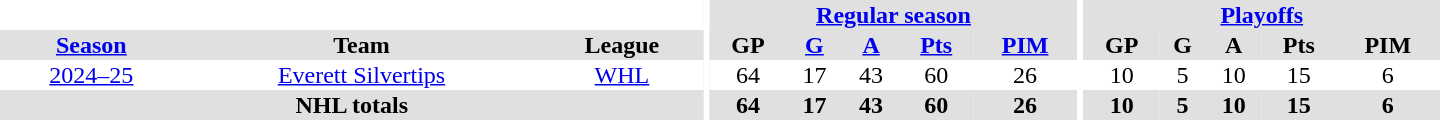<table border="0" cellpadding="1" cellspacing="0" style="text-align:center; width:60em;">
<tr bgcolor="#e0e0e0">
<th colspan="3" bgcolor="#ffffff"></th>
<th rowspan="102" bgcolor="#ffffff"></th>
<th colspan="5"><a href='#'>Regular season</a></th>
<th rowspan="102" bgcolor="#ffffff"></th>
<th colspan="5"><a href='#'>Playoffs</a></th>
</tr>
<tr bgcolor="#e0e0e0">
<th><a href='#'>Season</a></th>
<th>Team</th>
<th>League</th>
<th>GP</th>
<th><a href='#'>G</a></th>
<th><a href='#'>A</a></th>
<th><a href='#'>Pts</a></th>
<th><a href='#'>PIM</a></th>
<th>GP</th>
<th>G</th>
<th>A</th>
<th>Pts</th>
<th>PIM</th>
</tr>
<tr>
<td><a href='#'>2024–25</a></td>
<td><a href='#'>Everett Silvertips</a></td>
<td><a href='#'>WHL</a></td>
<td>64</td>
<td>17</td>
<td>43</td>
<td>60</td>
<td>26</td>
<td>10</td>
<td>5</td>
<td>10</td>
<td>15</td>
<td>6</td>
</tr>
<tr bgcolor="#e0e0e0">
<th colspan="3">NHL totals</th>
<th>64</th>
<th>17</th>
<th>43</th>
<th>60</th>
<th>26</th>
<th>10</th>
<th>5</th>
<th>10</th>
<th>15</th>
<th>6</th>
</tr>
</table>
